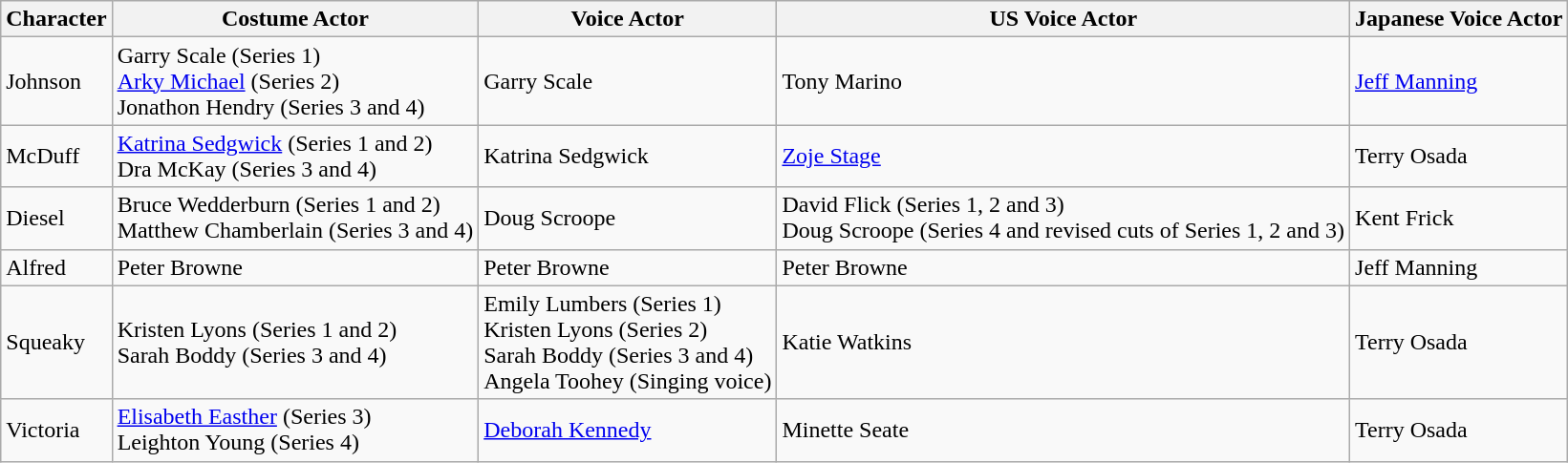<table class="wikitable">
<tr>
<th>Character</th>
<th>Costume Actor</th>
<th>Voice Actor</th>
<th>US Voice Actor</th>
<th>Japanese Voice Actor</th>
</tr>
<tr>
<td>Johnson</td>
<td>Garry Scale (Series 1)<br><a href='#'>Arky Michael</a> (Series 2)<br>Jonathon Hendry (Series 3 and 4)</td>
<td>Garry Scale</td>
<td>Tony Marino</td>
<td><a href='#'>Jeff Manning</a></td>
</tr>
<tr>
<td>McDuff</td>
<td><a href='#'>Katrina Sedgwick</a> (Series 1 and 2)<br>Dra McKay (Series 3 and 4)</td>
<td>Katrina Sedgwick</td>
<td><a href='#'>Zoje Stage</a></td>
<td>Terry Osada</td>
</tr>
<tr>
<td>Diesel</td>
<td>Bruce Wedderburn (Series 1 and 2)<br>Matthew Chamberlain (Series 3 and 4)</td>
<td>Doug Scroope</td>
<td>David Flick (Series 1, 2 and 3)<br>Doug Scroope (Series 4 and revised cuts of Series 1, 2 and 3)</td>
<td>Kent Frick</td>
</tr>
<tr>
<td>Alfred</td>
<td>Peter Browne</td>
<td>Peter Browne</td>
<td>Peter Browne</td>
<td>Jeff Manning</td>
</tr>
<tr>
<td>Squeaky</td>
<td>Kristen Lyons (Series 1 and 2)<br>Sarah Boddy (Series 3 and 4)</td>
<td>Emily Lumbers (Series 1)<br>Kristen Lyons (Series 2)<br>Sarah Boddy (Series 3 and 4)<br>Angela Toohey (Singing voice)</td>
<td>Katie Watkins</td>
<td>Terry Osada</td>
</tr>
<tr>
<td>Victoria</td>
<td><a href='#'>Elisabeth Easther</a> (Series 3)<br>Leighton Young (Series 4)</td>
<td><a href='#'>Deborah Kennedy</a></td>
<td>Minette Seate</td>
<td>Terry Osada</td>
</tr>
</table>
